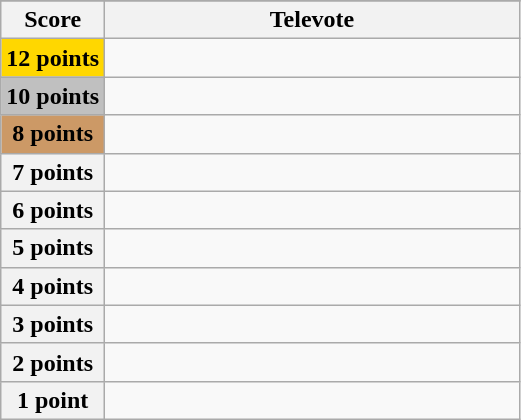<table class="wikitable">
<tr>
</tr>
<tr>
<th scope="col" width="20%">Score</th>
<th scope="col" width="80%">Televote</th>
</tr>
<tr>
<th scope="row" style="background:gold">12 points</th>
<td></td>
</tr>
<tr>
<th scope="row" style="background:silver">10 points</th>
<td></td>
</tr>
<tr>
<th scope="row" style="background:#CC9966">8 points</th>
<td></td>
</tr>
<tr>
<th scope="row">7 points</th>
<td></td>
</tr>
<tr>
<th scope="row">6 points</th>
<td></td>
</tr>
<tr>
<th scope="row">5 points</th>
<td></td>
</tr>
<tr>
<th scope="row">4 points</th>
<td></td>
</tr>
<tr>
<th scope="row">3 points</th>
<td></td>
</tr>
<tr>
<th scope="row">2 points</th>
<td></td>
</tr>
<tr>
<th scope="row">1 point</th>
<td></td>
</tr>
</table>
